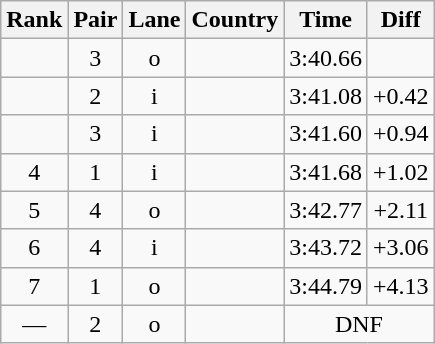<table class="wikitable sortable" style="text-align:center">
<tr>
<th>Rank</th>
<th>Pair</th>
<th>Lane</th>
<th>Country</th>
<th>Time</th>
<th>Diff</th>
</tr>
<tr>
<td></td>
<td>3</td>
<td>o</td>
<td align=left></td>
<td>3:40.66</td>
<td></td>
</tr>
<tr>
<td></td>
<td>2</td>
<td>i</td>
<td align=left></td>
<td>3:41.08</td>
<td>+0.42</td>
</tr>
<tr>
<td></td>
<td>3</td>
<td>i</td>
<td align=left></td>
<td>3:41.60</td>
<td>+0.94</td>
</tr>
<tr>
<td>4</td>
<td>1</td>
<td>i</td>
<td align=left></td>
<td>3:41.68</td>
<td>+1.02</td>
</tr>
<tr>
<td>5</td>
<td>4</td>
<td>o</td>
<td align=left></td>
<td>3:42.77</td>
<td>+2.11</td>
</tr>
<tr>
<td>6</td>
<td>4</td>
<td>i</td>
<td align=left></td>
<td>3:43.72</td>
<td>+3.06</td>
</tr>
<tr>
<td>7</td>
<td>1</td>
<td>o</td>
<td align=left></td>
<td>3:44.79</td>
<td>+4.13</td>
</tr>
<tr>
<td>—</td>
<td>2</td>
<td>o</td>
<td align=left></td>
<td colspan=2>DNF</td>
</tr>
</table>
